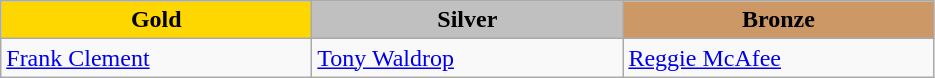<table class="wikitable" style="text-align:left">
<tr align="center">
<td width=200 bgcolor=gold><strong>Gold</strong></td>
<td width=200 bgcolor=silver><strong>Silver</strong></td>
<td width=200 bgcolor=CC9966><strong>Bronze</strong></td>
</tr>
<tr>
<td><a href='#'>Frank Clement</a><br><em></em></td>
<td><a href='#'>Tony Waldrop</a><br><em></em></td>
<td><a href='#'>Reggie McAfee</a><br><em></em></td>
</tr>
</table>
